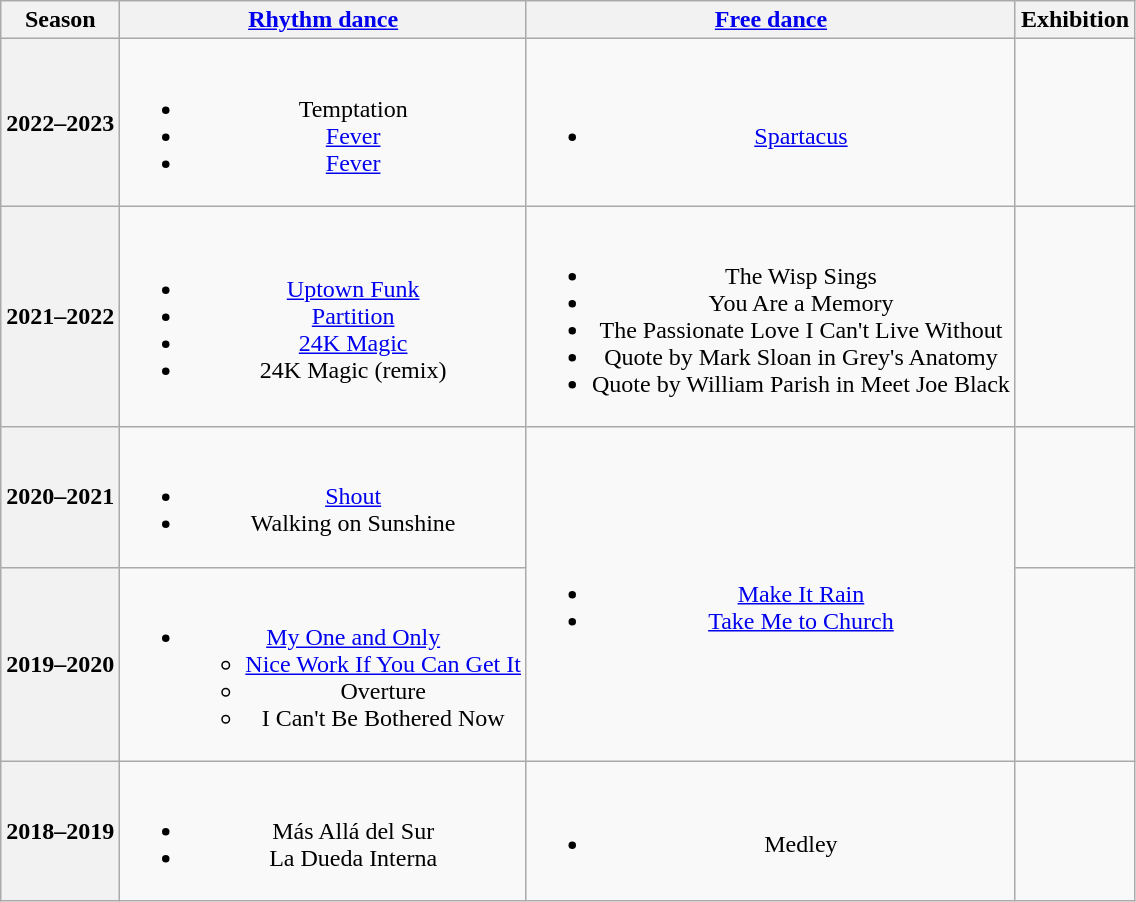<table class=wikitable style=text-align:center>
<tr>
<th>Season</th>
<th><a href='#'>Rhythm dance</a></th>
<th><a href='#'>Free dance</a></th>
<th>Exhibition</th>
</tr>
<tr>
<th>2022–2023 <br> </th>
<td><br><ul><li> Temptation <br></li><li> <a href='#'>Fever</a></li><li> <a href='#'>Fever</a> <br></li></ul></td>
<td><br><ul><li><a href='#'>Spartacus</a> <br></li></ul></td>
<td></td>
</tr>
<tr>
<th>2021–2022 <br> </th>
<td><br><ul><li><a href='#'>Uptown Funk</a> <br></li><li><a href='#'>Partition</a> <br></li><li><a href='#'>24K Magic</a> <br></li><li>24K Magic (remix) <br></li></ul></td>
<td><br><ul><li>The Wisp Sings <br></li><li>You Are a Memory <br></li><li>The Passionate Love I Can't Live Without <br></li><li>Quote by Mark Sloan in Grey's Anatomy <br></li><li>Quote by William Parish in Meet Joe Black <br></li></ul></td>
<td></td>
</tr>
<tr>
<th>2020–2021 <br> </th>
<td><br><ul><li><a href='#'>Shout</a> <br></li><li>Walking on Sunshine <br></li></ul></td>
<td rowspan=2><br><ul><li><a href='#'>Make It Rain</a> <br></li><li><a href='#'>Take Me to Church</a> <br></li></ul></td>
<td></td>
</tr>
<tr>
<th>2019–2020 <br> </th>
<td><br><ul><li><a href='#'>My One and Only</a><ul><li><a href='#'>Nice Work If You Can Get It</a></li><li>Overture</li><li>I Can't Be Bothered Now <br></li></ul></li></ul></td>
<td></td>
</tr>
<tr>
<th>2018–2019 <br> </th>
<td><br><ul><li>Más Allá del Sur</li><li>La Dueda Interna <br></li></ul></td>
<td><br><ul><li>Medley <br></li></ul></td>
<td></td>
</tr>
</table>
